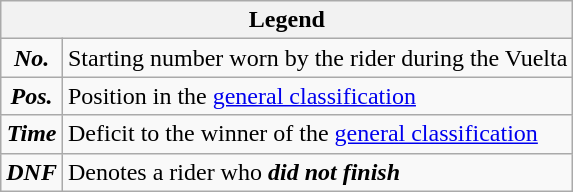<table class="wikitable">
<tr>
<th colspan=2>Legend</th>
</tr>
<tr>
<td align=center><strong><em>No.</em></strong></td>
<td>Starting number worn by the rider during the Vuelta</td>
</tr>
<tr>
<td align=center><strong><em>Pos.</em></strong></td>
<td>Position in the <a href='#'>general classification</a></td>
</tr>
<tr>
<td align=center><strong><em>Time</em></strong></td>
<td>Deficit to the winner of the <a href='#'>general classification</a></td>
</tr>
<tr>
<td align=center><strong><em>DNF</em></strong></td>
<td>Denotes a rider who <strong><em>did not finish</em></strong></td>
</tr>
</table>
